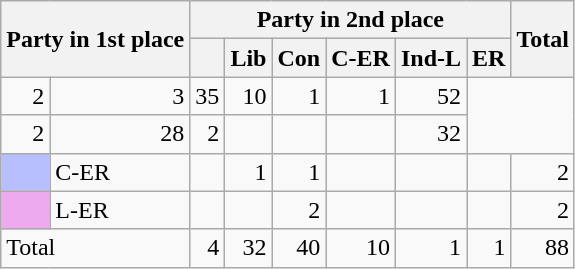<table class="wikitable" style="text-align:right;">
<tr>
<th rowspan="2" colspan="2" style="text-align:left;">Party in 1st place</th>
<th colspan="6">Party in 2nd place</th>
<th rowspan="2">Total</th>
</tr>
<tr>
<th></th>
<th>Lib</th>
<th>Con</th>
<th>C-ER</th>
<th>Ind-L</th>
<th>ER</th>
</tr>
<tr>
<td>2</td>
<td>3</td>
<td>35</td>
<td>10</td>
<td>1</td>
<td>1</td>
<td>52</td>
</tr>
<tr>
<td>2</td>
<td>28</td>
<td>2</td>
<td></td>
<td></td>
<td></td>
<td>32</td>
</tr>
<tr>
<td style="background-color:#B8BFFE;"></td>
<td style="text-align:left;">C-ER</td>
<td></td>
<td>1</td>
<td>1</td>
<td></td>
<td></td>
<td></td>
<td>2</td>
</tr>
<tr>
<td style="background-color:#EEAAEE;"></td>
<td style="text-align:left;">L-ER</td>
<td></td>
<td></td>
<td>2</td>
<td></td>
<td></td>
<td></td>
<td>2</td>
</tr>
<tr>
<td colspan="2" style="text-align:left;">Total</td>
<td>4</td>
<td>32</td>
<td>40</td>
<td>10</td>
<td>1</td>
<td>1</td>
<td>88</td>
</tr>
</table>
